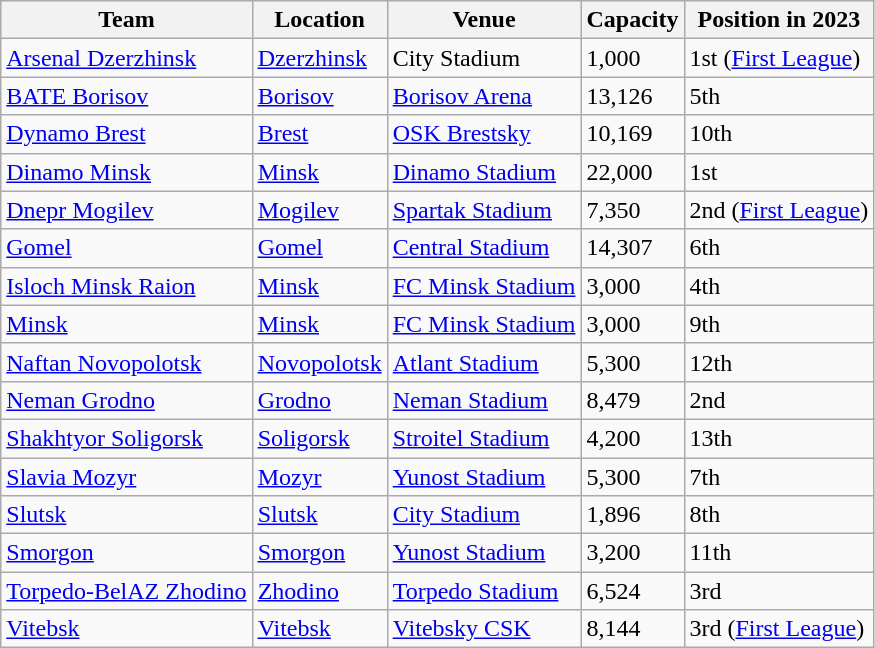<table class="wikitable sortable" style="text-align:left">
<tr>
<th>Team</th>
<th>Location</th>
<th>Venue</th>
<th>Capacity</th>
<th>Position in 2023</th>
</tr>
<tr>
<td><a href='#'>Arsenal Dzerzhinsk</a></td>
<td><a href='#'>Dzerzhinsk</a></td>
<td>City Stadium</td>
<td>1,000</td>
<td>1st (<a href='#'>First League</a>)</td>
</tr>
<tr>
<td><a href='#'>BATE Borisov</a></td>
<td><a href='#'>Borisov</a></td>
<td><a href='#'>Borisov Arena</a></td>
<td>13,126</td>
<td>5th</td>
</tr>
<tr>
<td><a href='#'>Dynamo Brest</a></td>
<td><a href='#'>Brest</a></td>
<td><a href='#'>OSK Brestsky</a></td>
<td>10,169</td>
<td>10th</td>
</tr>
<tr>
<td><a href='#'>Dinamo Minsk</a></td>
<td><a href='#'>Minsk</a></td>
<td><a href='#'>Dinamo Stadium</a></td>
<td>22,000</td>
<td>1st</td>
</tr>
<tr>
<td><a href='#'>Dnepr Mogilev</a></td>
<td><a href='#'>Mogilev</a></td>
<td><a href='#'>Spartak Stadium</a></td>
<td>7,350</td>
<td>2nd (<a href='#'>First League</a>)</td>
</tr>
<tr>
<td><a href='#'>Gomel</a></td>
<td><a href='#'>Gomel</a></td>
<td><a href='#'>Central Stadium</a></td>
<td>14,307</td>
<td>6th</td>
</tr>
<tr>
<td><a href='#'>Isloch Minsk Raion</a></td>
<td><a href='#'>Minsk</a></td>
<td><a href='#'>FC Minsk Stadium</a></td>
<td>3,000</td>
<td>4th</td>
</tr>
<tr>
<td><a href='#'>Minsk</a></td>
<td><a href='#'>Minsk</a></td>
<td><a href='#'>FC Minsk Stadium</a></td>
<td>3,000</td>
<td>9th</td>
</tr>
<tr>
<td><a href='#'>Naftan Novopolotsk</a></td>
<td><a href='#'>Novopolotsk</a></td>
<td><a href='#'>Atlant Stadium</a></td>
<td>5,300</td>
<td>12th</td>
</tr>
<tr>
<td><a href='#'>Neman Grodno</a></td>
<td><a href='#'>Grodno</a></td>
<td><a href='#'>Neman Stadium</a></td>
<td>8,479</td>
<td>2nd</td>
</tr>
<tr>
<td><a href='#'>Shakhtyor Soligorsk</a></td>
<td><a href='#'>Soligorsk</a></td>
<td><a href='#'>Stroitel Stadium</a></td>
<td>4,200</td>
<td>13th</td>
</tr>
<tr>
<td><a href='#'>Slavia Mozyr</a></td>
<td><a href='#'>Mozyr</a></td>
<td><a href='#'>Yunost Stadium</a></td>
<td>5,300</td>
<td>7th</td>
</tr>
<tr>
<td><a href='#'>Slutsk</a></td>
<td><a href='#'>Slutsk</a></td>
<td><a href='#'>City Stadium</a></td>
<td>1,896</td>
<td>8th</td>
</tr>
<tr>
<td><a href='#'>Smorgon</a></td>
<td><a href='#'>Smorgon</a></td>
<td><a href='#'>Yunost Stadium</a></td>
<td>3,200</td>
<td>11th</td>
</tr>
<tr>
<td><a href='#'>Torpedo-BelAZ Zhodino</a></td>
<td><a href='#'>Zhodino</a></td>
<td><a href='#'>Torpedo Stadium</a></td>
<td>6,524</td>
<td>3rd</td>
</tr>
<tr>
<td><a href='#'>Vitebsk</a></td>
<td><a href='#'>Vitebsk</a></td>
<td><a href='#'>Vitebsky CSK</a></td>
<td>8,144</td>
<td>3rd (<a href='#'>First League</a>)</td>
</tr>
</table>
